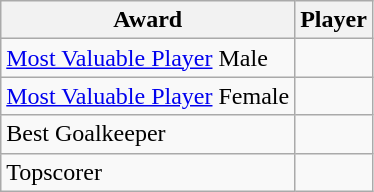<table class="wikitable">
<tr>
<th>Award</th>
<th>Player</th>
</tr>
<tr>
<td><a href='#'>Most Valuable Player</a> Male</td>
<td></td>
</tr>
<tr>
<td><a href='#'>Most Valuable Player</a> Female</td>
<td></td>
</tr>
<tr>
<td>Best Goalkeeper</td>
<td></td>
</tr>
<tr>
<td>Topscorer</td>
<td></td>
</tr>
</table>
